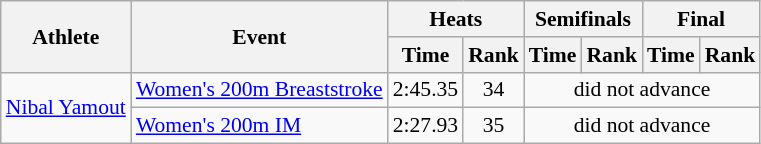<table class=wikitable style="font-size:90%">
<tr>
<th rowspan="2">Athlete</th>
<th rowspan="2">Event</th>
<th colspan="2">Heats</th>
<th colspan="2">Semifinals</th>
<th colspan="2">Final</th>
</tr>
<tr>
<th>Time</th>
<th>Rank</th>
<th>Time</th>
<th>Rank</th>
<th>Time</th>
<th>Rank</th>
</tr>
<tr>
<td rowspan="2"><a href='#'>Nibal Yamout</a></td>
<td><a href='#'>Women's 200m Breaststroke</a></td>
<td align=center>2:45.35</td>
<td align=center>34</td>
<td align=center colspan=4>did not advance</td>
</tr>
<tr>
<td><a href='#'>Women's 200m IM</a></td>
<td align=center>2:27.93</td>
<td align=center>35</td>
<td align=center colspan=4>did not advance</td>
</tr>
</table>
